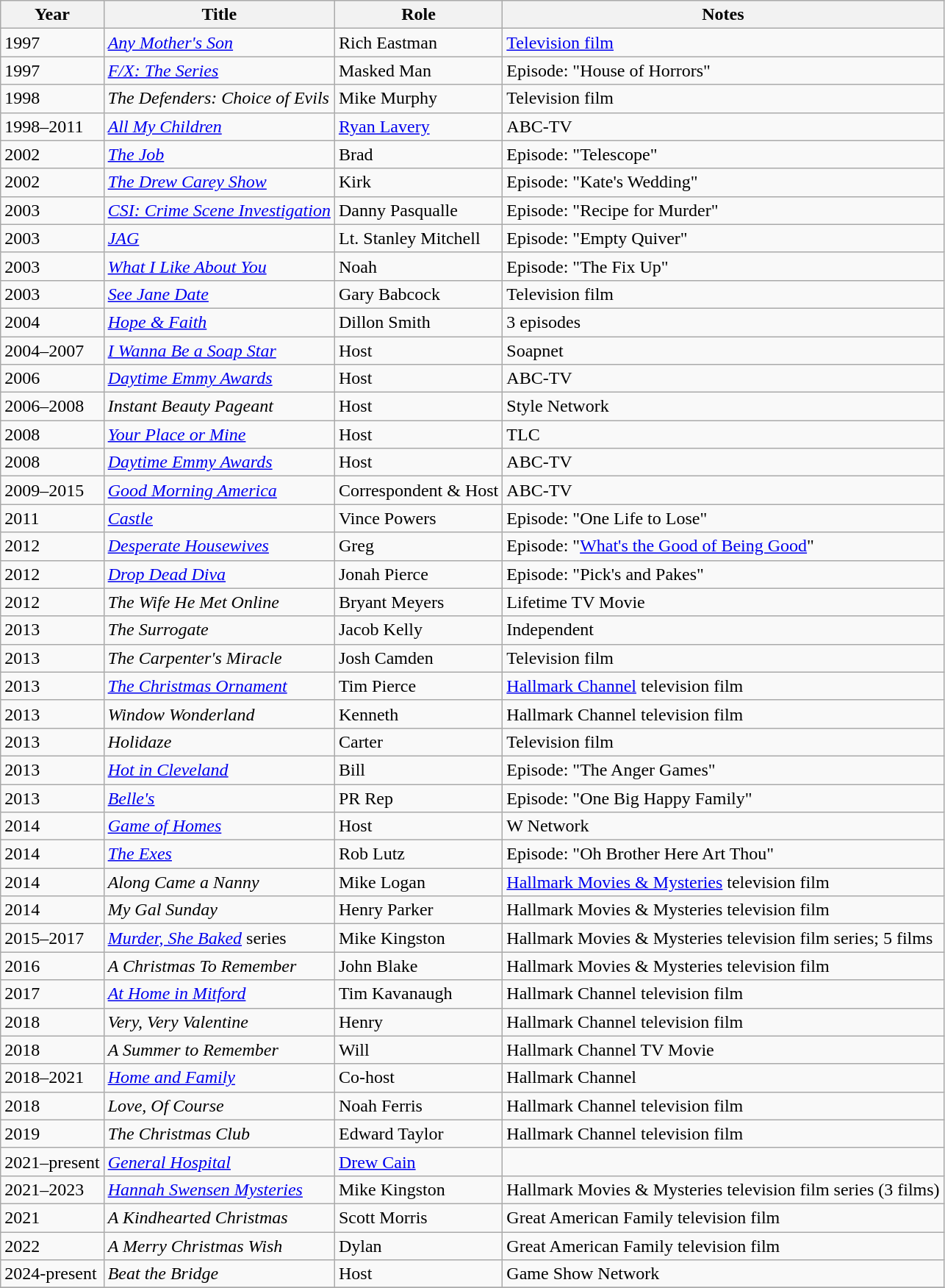<table class="wikitable sortable">
<tr>
<th>Year</th>
<th>Title</th>
<th>Role</th>
<th class="unsortable">Notes</th>
</tr>
<tr>
<td>1997</td>
<td><em><a href='#'>Any Mother's Son</a></em></td>
<td>Rich Eastman</td>
<td><a href='#'>Television film</a></td>
</tr>
<tr>
<td>1997</td>
<td><em><a href='#'>F/X: The Series</a></em></td>
<td>Masked Man</td>
<td>Episode: "House of Horrors"</td>
</tr>
<tr>
<td>1998</td>
<td data-sort-value="Defenders: Choice of Evils, The"><em>The Defenders: Choice of Evils</em></td>
<td>Mike Murphy</td>
<td>Television film</td>
</tr>
<tr>
<td>1998–2011</td>
<td><em><a href='#'>All My Children</a></em></td>
<td><a href='#'>Ryan Lavery</a></td>
<td>ABC-TV</td>
</tr>
<tr>
<td>2002</td>
<td data-sort-value="Job, The"><em><a href='#'>The Job</a></em></td>
<td>Brad</td>
<td>Episode: "Telescope"</td>
</tr>
<tr>
<td>2002</td>
<td data-sort-value="Drew Carey Show, The"><em><a href='#'>The Drew Carey Show</a></em></td>
<td>Kirk</td>
<td>Episode: "Kate's Wedding"</td>
</tr>
<tr>
<td>2003</td>
<td><em><a href='#'>CSI: Crime Scene Investigation</a></em></td>
<td>Danny Pasqualle</td>
<td>Episode: "Recipe for Murder"</td>
</tr>
<tr>
<td>2003</td>
<td><em><a href='#'>JAG</a></em></td>
<td>Lt. Stanley Mitchell</td>
<td>Episode: "Empty Quiver"</td>
</tr>
<tr>
<td>2003</td>
<td><em><a href='#'>What I Like About You</a></em></td>
<td>Noah</td>
<td>Episode: "The Fix Up"</td>
</tr>
<tr>
<td>2003</td>
<td><em><a href='#'>See Jane Date</a></em></td>
<td>Gary Babcock</td>
<td>Television film</td>
</tr>
<tr>
<td>2004</td>
<td><em><a href='#'>Hope & Faith</a></em></td>
<td>Dillon Smith</td>
<td>3 episodes</td>
</tr>
<tr>
<td>2004–2007</td>
<td><em><a href='#'>I Wanna Be a Soap Star</a></em></td>
<td>Host</td>
<td>Soapnet</td>
</tr>
<tr>
<td>2006</td>
<td><em><a href='#'>Daytime Emmy Awards</a></em></td>
<td>Host</td>
<td>ABC-TV</td>
</tr>
<tr>
<td>2006–2008</td>
<td><em>Instant Beauty Pageant</em></td>
<td>Host</td>
<td>Style Network</td>
</tr>
<tr>
<td>2008</td>
<td><em><a href='#'>Your Place or Mine</a></em></td>
<td>Host</td>
<td>TLC</td>
</tr>
<tr>
<td>2008</td>
<td><em><a href='#'>Daytime Emmy Awards</a></em></td>
<td>Host</td>
<td>ABC-TV</td>
</tr>
<tr>
<td>2009–2015</td>
<td><em><a href='#'>Good Morning America</a></em></td>
<td>Correspondent & Host</td>
<td>ABC-TV</td>
</tr>
<tr>
<td>2011</td>
<td><em><a href='#'>Castle</a></em></td>
<td>Vince Powers</td>
<td>Episode: "One Life to Lose"</td>
</tr>
<tr>
<td>2012</td>
<td><em><a href='#'>Desperate Housewives</a></em></td>
<td>Greg</td>
<td>Episode: "<a href='#'>What's the Good of Being Good</a>"</td>
</tr>
<tr>
<td>2012</td>
<td><em><a href='#'>Drop Dead Diva</a></em></td>
<td>Jonah Pierce</td>
<td>Episode: "Pick's and Pakes"</td>
</tr>
<tr>
<td>2012</td>
<td data-sort-value="Wife He Met Online, The"><em>The Wife He Met Online</em></td>
<td>Bryant Meyers</td>
<td>Lifetime TV Movie</td>
</tr>
<tr>
<td>2013</td>
<td data-sort-value="Surrogate, The"><em>The Surrogate</em></td>
<td>Jacob Kelly</td>
<td>Independent</td>
</tr>
<tr>
<td>2013</td>
<td data-sort-value="Carpenter's Miracle, The"><em>The Carpenter's Miracle</em></td>
<td>Josh Camden</td>
<td>Television film</td>
</tr>
<tr>
<td>2013</td>
<td data-sort-value="Christmas Ornament, The"><em><a href='#'>The Christmas Ornament</a></em></td>
<td>Tim Pierce</td>
<td><a href='#'>Hallmark Channel</a> television film</td>
</tr>
<tr>
<td>2013</td>
<td><em>Window Wonderland</em></td>
<td>Kenneth</td>
<td>Hallmark Channel television film</td>
</tr>
<tr>
<td>2013</td>
<td><em>Holidaze</em></td>
<td>Carter</td>
<td>Television film</td>
</tr>
<tr>
<td>2013</td>
<td><em><a href='#'>Hot in Cleveland</a></em></td>
<td>Bill</td>
<td>Episode: "The Anger Games"</td>
</tr>
<tr>
<td>2013</td>
<td><em><a href='#'>Belle's</a></em></td>
<td>PR Rep</td>
<td>Episode: "One Big Happy Family"</td>
</tr>
<tr>
<td>2014</td>
<td><em><a href='#'>Game of Homes</a></em></td>
<td>Host</td>
<td>W Network</td>
</tr>
<tr>
<td>2014</td>
<td data-sort-value="Exes, The"><em><a href='#'>The Exes</a></em></td>
<td>Rob Lutz</td>
<td>Episode: "Oh Brother Here Art Thou"</td>
</tr>
<tr>
<td>2014</td>
<td><em>Along Came a Nanny</em></td>
<td>Mike Logan</td>
<td><a href='#'>Hallmark Movies & Mysteries</a> television film</td>
</tr>
<tr>
<td>2014</td>
<td><em>My Gal Sunday</em></td>
<td>Henry Parker</td>
<td>Hallmark Movies & Mysteries television film</td>
</tr>
<tr>
<td>2015–2017</td>
<td><em><a href='#'>Murder, She Baked</a></em> series</td>
<td>Mike Kingston</td>
<td>Hallmark Movies & Mysteries television film series; 5 films</td>
</tr>
<tr>
<td>2016</td>
<td data-sort-value="Christmas To Remember, A"><em>A Christmas To Remember</em></td>
<td>John Blake</td>
<td>Hallmark Movies & Mysteries television film</td>
</tr>
<tr>
<td>2017</td>
<td><em><a href='#'>At Home in Mitford</a></em></td>
<td>Tim Kavanaugh</td>
<td>Hallmark Channel television film</td>
</tr>
<tr>
<td>2018</td>
<td><em>Very, Very Valentine</em></td>
<td>Henry</td>
<td>Hallmark Channel television film</td>
</tr>
<tr>
<td>2018</td>
<td data-sort-value="Summer to Remember, A"><em>A Summer to Remember</em></td>
<td>Will</td>
<td>Hallmark Channel TV Movie</td>
</tr>
<tr>
<td>2018–2021</td>
<td><em><a href='#'>Home and Family</a></em></td>
<td>Co-host</td>
<td>Hallmark Channel</td>
</tr>
<tr>
<td>2018</td>
<td><em>Love, Of Course</em></td>
<td>Noah Ferris</td>
<td>Hallmark Channel television film</td>
</tr>
<tr>
<td>2019</td>
<td data-sort-value="Christmas Club, The"><em>The Christmas Club</em></td>
<td>Edward Taylor</td>
<td>Hallmark Channel television film</td>
</tr>
<tr>
<td>2021–present</td>
<td><em><a href='#'>General Hospital</a></em></td>
<td><a href='#'>Drew Cain</a></td>
<td></td>
</tr>
<tr>
<td>2021–2023</td>
<td><em><a href='#'>Hannah Swensen Mysteries</a></em></td>
<td>Mike Kingston</td>
<td>Hallmark Movies & Mysteries television film series (3 films)</td>
</tr>
<tr>
<td>2021</td>
<td data-sort-value="Kindhearted Christmas, A"><em> A Kindhearted Christmas</em></td>
<td>Scott Morris</td>
<td>Great American Family television film</td>
</tr>
<tr>
<td>2022</td>
<td data-sort-value="Merry Christmas Wish, A"><em>A Merry Christmas Wish</em></td>
<td>Dylan</td>
<td>Great American Family television film</td>
</tr>
<tr>
<td>2024-present</td>
<td data-sort-value="Beat the Bridge"><em>Beat the Bridge</em></td>
<td>Host</td>
<td>Game Show Network</td>
</tr>
<tr>
</tr>
</table>
